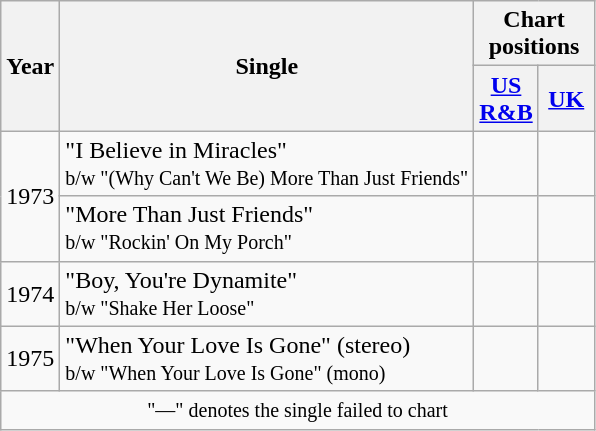<table class=wikitable>
<tr>
<th rowspan="2">Year</th>
<th rowspan="2">Single</th>
<th colspan="2">Chart positions</th>
</tr>
<tr>
<th width="30"><a href='#'>US R&B</a><br></th>
<th width="30"><a href='#'>UK</a><br></th>
</tr>
<tr>
<td rowspan="2">1973</td>
<td>"I Believe in Miracles"<br><small>b/w "(Why Can't We Be) More Than Just Friends"</small></td>
<td></td>
<td></td>
</tr>
<tr>
<td>"More Than Just Friends"<br><small>b/w "Rockin' On My Porch"</small></td>
<td></td>
<td></td>
</tr>
<tr>
<td rowspan="1">1974</td>
<td>"Boy, You're Dynamite"<br><small>b/w "Shake Her Loose"</small></td>
<td></td>
<td></td>
</tr>
<tr>
<td rowspan="1">1975</td>
<td>"When Your Love Is Gone" (stereo)<br><small>b/w "When Your Love Is Gone" (mono)</small></td>
<td></td>
<td></td>
</tr>
<tr>
<td style="text-align:center;" colspan="4"><small>"—" denotes the single failed to chart</small></td>
</tr>
</table>
